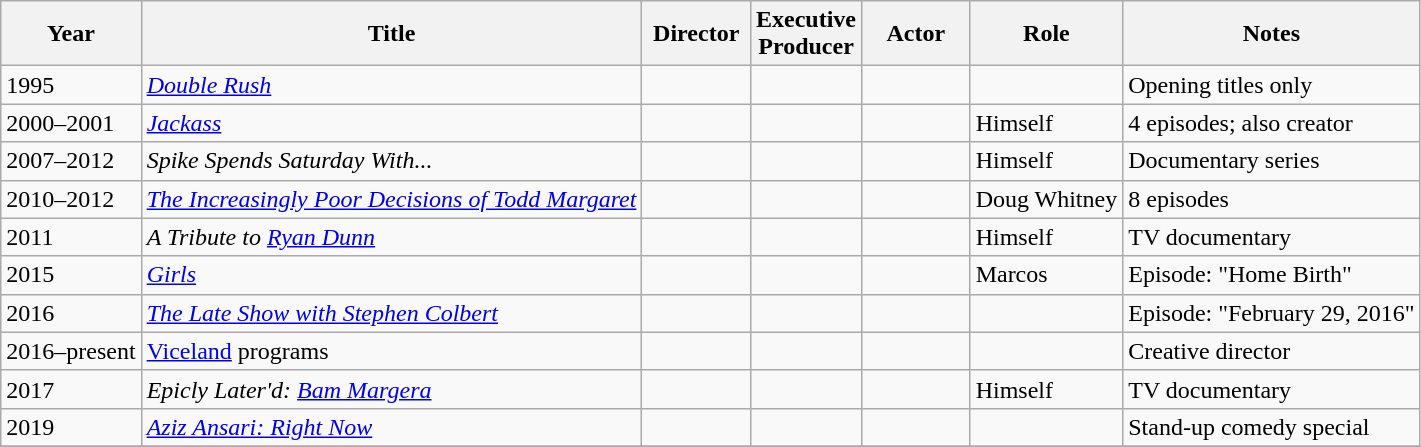<table class="wikitable">
<tr>
<th>Year</th>
<th>Title</th>
<th width=65>Director</th>
<th width=65>Executive<br>Producer</th>
<th width=65>Actor</th>
<th>Role</th>
<th class="unsortable">Notes</th>
</tr>
<tr>
<td>1995</td>
<td><em><a href='#'>Double Rush</a></em></td>
<td></td>
<td></td>
<td></td>
<td></td>
<td>Opening titles only</td>
</tr>
<tr>
<td>2000–2001</td>
<td><em><a href='#'>Jackass</a></em></td>
<td></td>
<td></td>
<td></td>
<td>Himself</td>
<td>4 episodes; also creator</td>
</tr>
<tr>
<td>2007–2012</td>
<td><em>Spike Spends Saturday With...</em></td>
<td></td>
<td></td>
<td></td>
<td>Himself</td>
<td>Documentary series</td>
</tr>
<tr>
<td>2010–2012</td>
<td><em><a href='#'>The Increasingly Poor Decisions of Todd Margaret</a></em></td>
<td></td>
<td></td>
<td></td>
<td>Doug Whitney</td>
<td>8 episodes</td>
</tr>
<tr>
<td>2011</td>
<td><em>A Tribute to <a href='#'>Ryan Dunn</a></em></td>
<td></td>
<td></td>
<td></td>
<td>Himself</td>
<td>TV documentary</td>
</tr>
<tr>
<td>2015</td>
<td><em><a href='#'>Girls</a></em></td>
<td></td>
<td></td>
<td></td>
<td>Marcos</td>
<td>Episode: "Home Birth"</td>
</tr>
<tr>
<td>2016</td>
<td><em><a href='#'>The Late Show with Stephen Colbert</a></em></td>
<td></td>
<td></td>
<td></td>
<td></td>
<td>Episode: "February 29, 2016"</td>
</tr>
<tr>
<td>2016–present</td>
<td><a href='#'>Viceland</a> programs</td>
<td></td>
<td></td>
<td></td>
<td></td>
<td>Creative director</td>
</tr>
<tr>
<td>2017</td>
<td><em>Epicly Later'd: <a href='#'>Bam Margera</a></em></td>
<td></td>
<td></td>
<td></td>
<td>Himself</td>
<td>TV documentary</td>
</tr>
<tr>
<td>2019</td>
<td><em><a href='#'>Aziz Ansari: Right Now</a></em></td>
<td></td>
<td></td>
<td></td>
<td></td>
<td>Stand-up comedy special</td>
</tr>
<tr>
</tr>
</table>
